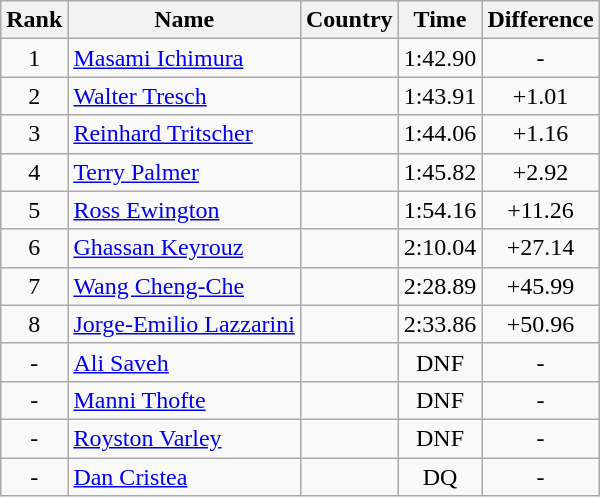<table class="wikitable sortable" style="text-align:center">
<tr>
<th>Rank</th>
<th>Name</th>
<th>Country</th>
<th>Time</th>
<th>Difference</th>
</tr>
<tr>
<td>1</td>
<td align=left><a href='#'>Masami Ichimura</a></td>
<td align=left></td>
<td>1:42.90</td>
<td>-</td>
</tr>
<tr>
<td>2</td>
<td align=left><a href='#'>Walter Tresch</a></td>
<td align=left></td>
<td>1:43.91</td>
<td>+1.01</td>
</tr>
<tr>
<td>3</td>
<td align=left><a href='#'>Reinhard Tritscher</a></td>
<td align=left></td>
<td>1:44.06</td>
<td>+1.16</td>
</tr>
<tr>
<td>4</td>
<td align=left><a href='#'>Terry Palmer</a></td>
<td align=left></td>
<td>1:45.82</td>
<td>+2.92</td>
</tr>
<tr>
<td>5</td>
<td align=left><a href='#'>Ross Ewington</a></td>
<td align=left></td>
<td>1:54.16</td>
<td>+11.26</td>
</tr>
<tr>
<td>6</td>
<td align=left><a href='#'>Ghassan Keyrouz</a></td>
<td align=left></td>
<td>2:10.04</td>
<td>+27.14</td>
</tr>
<tr>
<td>7</td>
<td align=left><a href='#'>Wang Cheng-Che</a></td>
<td align=left></td>
<td>2:28.89</td>
<td>+45.99</td>
</tr>
<tr>
<td>8</td>
<td align=left><a href='#'>Jorge-Emilio Lazzarini</a></td>
<td align=left></td>
<td>2:33.86</td>
<td>+50.96</td>
</tr>
<tr>
<td>-</td>
<td align=left><a href='#'>Ali Saveh</a></td>
<td align=left></td>
<td>DNF</td>
<td>-</td>
</tr>
<tr>
<td>-</td>
<td align=left><a href='#'>Manni Thofte</a></td>
<td align=left></td>
<td>DNF</td>
<td>-</td>
</tr>
<tr>
<td>-</td>
<td align=left><a href='#'>Royston Varley</a></td>
<td align=left></td>
<td>DNF</td>
<td>-</td>
</tr>
<tr>
<td>-</td>
<td align=left><a href='#'>Dan Cristea</a></td>
<td align=left></td>
<td>DQ</td>
<td>-</td>
</tr>
</table>
